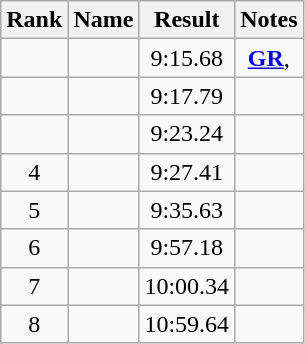<table class="wikitable sortable" style="text-align:center">
<tr>
<th>Rank</th>
<th>Name</th>
<th>Result</th>
<th>Notes</th>
</tr>
<tr>
<td></td>
<td align="left"></td>
<td>9:15.68</td>
<td><strong><a href='#'>GR</a></strong>, </td>
</tr>
<tr>
<td></td>
<td align="left"></td>
<td>9:17.79</td>
<td></td>
</tr>
<tr>
<td></td>
<td align="left"></td>
<td>9:23.24</td>
<td></td>
</tr>
<tr>
<td>4</td>
<td align="left"></td>
<td>9:27.41</td>
<td></td>
</tr>
<tr>
<td>5</td>
<td align="left"></td>
<td>9:35.63</td>
<td></td>
</tr>
<tr>
<td>6</td>
<td align="left"></td>
<td>9:57.18</td>
<td></td>
</tr>
<tr>
<td>7</td>
<td align="left"></td>
<td>10:00.34</td>
<td></td>
</tr>
<tr>
<td>8</td>
<td align="left"></td>
<td>10:59.64</td>
<td></td>
</tr>
</table>
